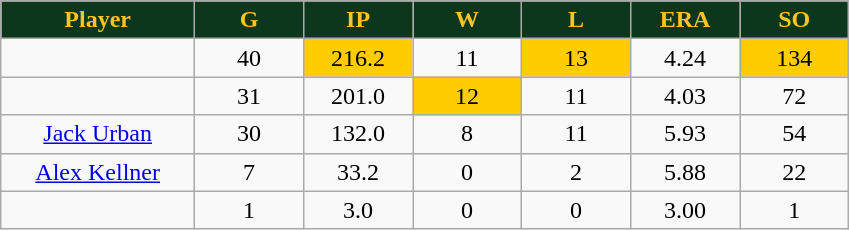<table class="wikitable sortable">
<tr>
<th style="background:#0C371D;color:#ffc322;" width="16%">Player</th>
<th style="background:#0C371D;color:#ffc322;" width="9%">G</th>
<th style="background:#0C371D;color:#ffc322;" width="9%">IP</th>
<th style="background:#0C371D;color:#ffc322;" width="9%">W</th>
<th style="background:#0C371D;color:#ffc322;" width="9%">L</th>
<th style="background:#0C371D;color:#ffc322;" width="9%">ERA</th>
<th style="background:#0C371D;color:#ffc322;" width="9%">SO</th>
</tr>
<tr align="center">
<td></td>
<td>40</td>
<td bgcolor="#FFCC00">216.2</td>
<td>11</td>
<td bgcolor="#FFCC00">13</td>
<td>4.24</td>
<td bgcolor="#FFCC00">134</td>
</tr>
<tr align="center">
<td></td>
<td>31</td>
<td>201.0</td>
<td bgcolor="#FFCC00">12</td>
<td>11</td>
<td>4.03</td>
<td>72</td>
</tr>
<tr align="center">
<td><a href='#'>Jack Urban</a></td>
<td>30</td>
<td>132.0</td>
<td>8</td>
<td>11</td>
<td>5.93</td>
<td>54</td>
</tr>
<tr align=center>
<td><a href='#'>Alex Kellner</a></td>
<td>7</td>
<td>33.2</td>
<td>0</td>
<td>2</td>
<td>5.88</td>
<td>22</td>
</tr>
<tr align=center>
<td></td>
<td>1</td>
<td>3.0</td>
<td>0</td>
<td>0</td>
<td>3.00</td>
<td>1</td>
</tr>
</table>
